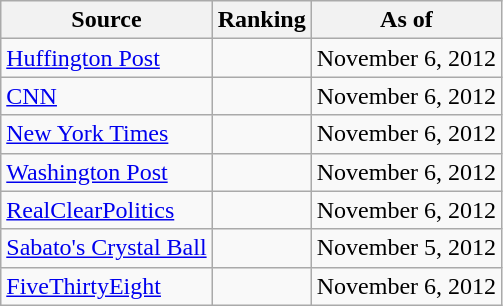<table class="wikitable" style="text-align:center">
<tr>
<th>Source</th>
<th>Ranking</th>
<th>As of</th>
</tr>
<tr>
<td align="left"><a href='#'>Huffington Post</a></td>
<td></td>
<td>November 6, 2012</td>
</tr>
<tr>
<td align="left"><a href='#'>CNN</a></td>
<td></td>
<td>November 6, 2012</td>
</tr>
<tr>
<td align=left><a href='#'>New York Times</a></td>
<td></td>
<td>November 6, 2012</td>
</tr>
<tr>
<td align="left"><a href='#'>Washington Post</a></td>
<td></td>
<td>November 6, 2012</td>
</tr>
<tr>
<td align="left"><a href='#'>RealClearPolitics</a></td>
<td></td>
<td>November 6, 2012</td>
</tr>
<tr>
<td align="left"><a href='#'>Sabato's Crystal Ball</a></td>
<td></td>
<td>November 5, 2012</td>
</tr>
<tr>
<td align="left"><a href='#'>FiveThirtyEight</a></td>
<td></td>
<td>November 6, 2012</td>
</tr>
</table>
